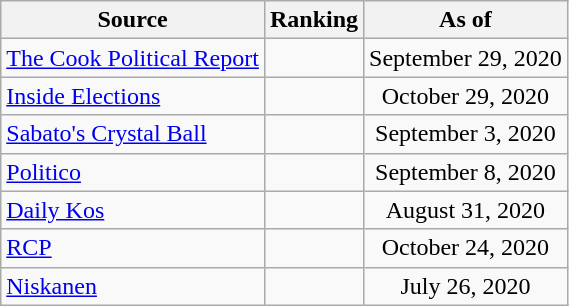<table class="wikitable" style="text-align:center">
<tr>
<th>Source</th>
<th>Ranking</th>
<th>As of</th>
</tr>
<tr>
<td align=left><a href='#'>The Cook Political Report</a></td>
<td></td>
<td>September 29, 2020</td>
</tr>
<tr>
<td align=left><a href='#'>Inside Elections</a></td>
<td></td>
<td>October 29, 2020</td>
</tr>
<tr>
<td align=left><a href='#'>Sabato's Crystal Ball</a></td>
<td></td>
<td>September 3, 2020</td>
</tr>
<tr>
<td align="left"><a href='#'>Politico</a></td>
<td></td>
<td>September 8, 2020</td>
</tr>
<tr>
<td align="left"><a href='#'>Daily Kos</a></td>
<td></td>
<td>August 31, 2020</td>
</tr>
<tr>
<td align="left"><a href='#'>RCP</a></td>
<td></td>
<td>October 24, 2020</td>
</tr>
<tr>
<td align="left"><a href='#'>Niskanen</a></td>
<td></td>
<td>July 26, 2020</td>
</tr>
</table>
